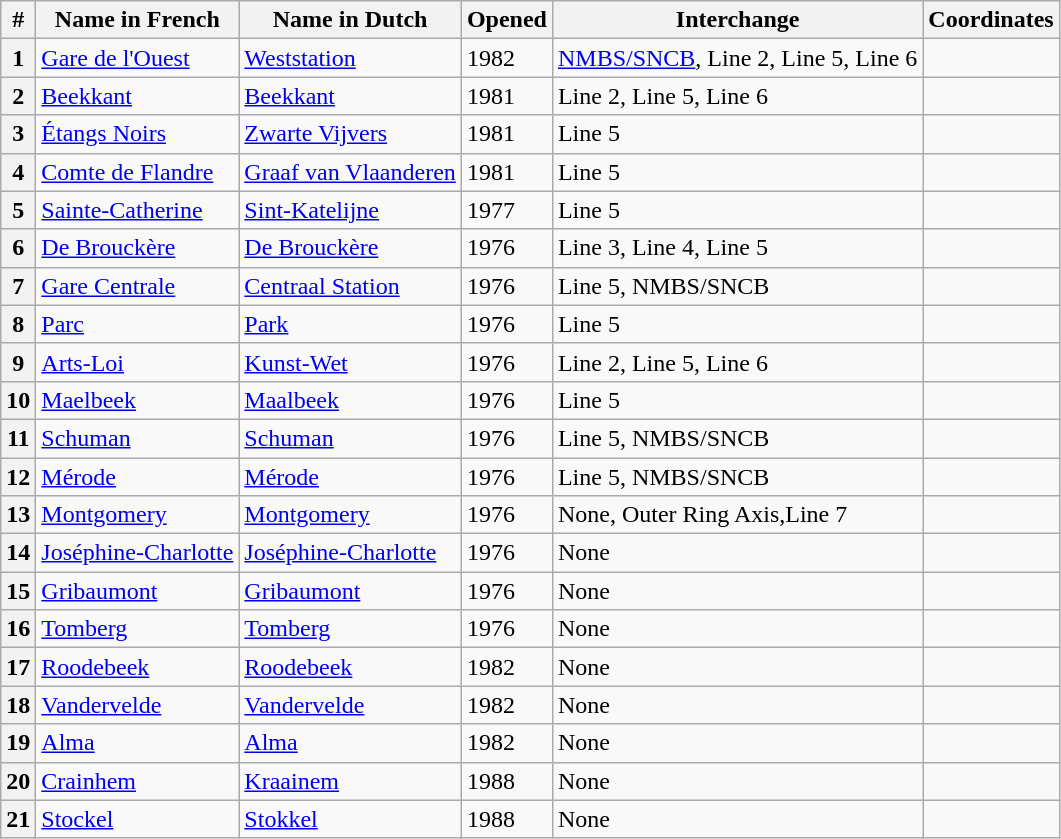<table class="wikitable sortable">
<tr>
<th>#</th>
<th>Name in French</th>
<th>Name in Dutch</th>
<th>Opened</th>
<th>Interchange</th>
<th class="unsortable">Coordinates</th>
</tr>
<tr>
<th>1</th>
<td><a href='#'>Gare de l'Ouest</a></td>
<td><a href='#'>Weststation</a></td>
<td>1982</td>
<td><a href='#'>NMBS/SNCB</a>, Line 2, Line 5, Line 6</td>
<td></td>
</tr>
<tr>
<th>2</th>
<td><a href='#'>Beekkant</a></td>
<td><a href='#'>Beekkant</a></td>
<td>1981</td>
<td>Line 2, Line 5, Line 6</td>
<td></td>
</tr>
<tr>
<th>3</th>
<td><a href='#'>Étangs Noirs</a></td>
<td><a href='#'>Zwarte Vijvers</a></td>
<td>1981</td>
<td>Line 5</td>
<td></td>
</tr>
<tr>
<th>4</th>
<td><a href='#'>Comte de Flandre</a></td>
<td><a href='#'>Graaf van Vlaanderen</a></td>
<td>1981</td>
<td>Line 5</td>
<td></td>
</tr>
<tr>
<th>5</th>
<td><a href='#'>Sainte-Catherine</a></td>
<td><a href='#'>Sint-Katelijne</a></td>
<td>1977</td>
<td>Line 5</td>
<td></td>
</tr>
<tr>
<th>6</th>
<td><a href='#'>De Brouckère</a></td>
<td><a href='#'>De Brouckère</a></td>
<td>1976</td>
<td>Line 3, Line 4, Line 5</td>
<td></td>
</tr>
<tr>
<th>7</th>
<td><a href='#'>Gare Centrale</a></td>
<td><a href='#'>Centraal Station</a></td>
<td>1976</td>
<td>Line 5, NMBS/SNCB</td>
<td></td>
</tr>
<tr>
<th>8</th>
<td><a href='#'>Parc</a></td>
<td><a href='#'>Park</a></td>
<td>1976</td>
<td>Line 5</td>
<td></td>
</tr>
<tr>
<th>9</th>
<td><a href='#'>Arts-Loi</a></td>
<td><a href='#'>Kunst-Wet</a></td>
<td>1976</td>
<td>Line 2, Line 5, Line 6</td>
<td></td>
</tr>
<tr>
<th>10</th>
<td><a href='#'>Maelbeek</a></td>
<td><a href='#'>Maalbeek</a></td>
<td>1976</td>
<td>Line 5</td>
<td></td>
</tr>
<tr>
<th>11</th>
<td><a href='#'>Schuman</a></td>
<td><a href='#'>Schuman</a></td>
<td>1976</td>
<td>Line 5, NMBS/SNCB</td>
<td></td>
</tr>
<tr>
<th>12</th>
<td><a href='#'>Mérode</a></td>
<td><a href='#'>Mérode</a></td>
<td>1976</td>
<td>Line 5, NMBS/SNCB</td>
<td></td>
</tr>
<tr>
<th>13</th>
<td><a href='#'>Montgomery</a></td>
<td><a href='#'>Montgomery</a></td>
<td>1976</td>
<td>None, Outer Ring Axis,Line 7</td>
<td></td>
</tr>
<tr>
<th>14</th>
<td><a href='#'>Joséphine-Charlotte</a></td>
<td><a href='#'>Joséphine-Charlotte</a></td>
<td>1976</td>
<td>None</td>
<td></td>
</tr>
<tr>
<th>15</th>
<td><a href='#'>Gribaumont</a></td>
<td><a href='#'>Gribaumont</a></td>
<td>1976</td>
<td>None</td>
<td></td>
</tr>
<tr>
<th>16</th>
<td><a href='#'>Tomberg</a></td>
<td><a href='#'>Tomberg</a></td>
<td>1976</td>
<td>None</td>
<td></td>
</tr>
<tr>
<th>17</th>
<td><a href='#'>Roodebeek</a></td>
<td><a href='#'>Roodebeek</a></td>
<td>1982</td>
<td>None</td>
<td></td>
</tr>
<tr>
<th>18</th>
<td><a href='#'>Vandervelde</a></td>
<td><a href='#'>Vandervelde</a></td>
<td>1982</td>
<td>None</td>
<td></td>
</tr>
<tr>
<th>19</th>
<td><a href='#'>Alma</a></td>
<td><a href='#'>Alma</a></td>
<td>1982</td>
<td>None</td>
<td></td>
</tr>
<tr>
<th>20</th>
<td><a href='#'>Crainhem</a></td>
<td><a href='#'>Kraainem</a></td>
<td>1988</td>
<td>None</td>
<td></td>
</tr>
<tr>
<th>21</th>
<td><a href='#'>Stockel</a></td>
<td><a href='#'>Stokkel</a></td>
<td>1988</td>
<td>None</td>
<td></td>
</tr>
</table>
